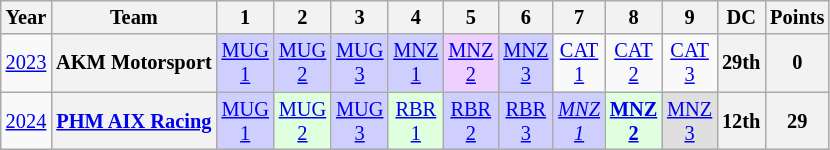<table class="wikitable" style="text-align:center; font-size:85%">
<tr>
<th>Year</th>
<th>Team</th>
<th>1</th>
<th>2</th>
<th>3</th>
<th>4</th>
<th>5</th>
<th>6</th>
<th>7</th>
<th>8</th>
<th>9</th>
<th>DC</th>
<th>Points</th>
</tr>
<tr>
<td><a href='#'>2023</a></td>
<th nowrap>AKM Motorsport</th>
<td style="background:#CFCFFF;"><a href='#'>MUG<br>1</a><br></td>
<td style="background:#CFCFFF;"><a href='#'>MUG<br>2</a><br></td>
<td style="background:#CFCFFF;"><a href='#'>MUG<br>3</a><br></td>
<td style="background:#CFCFFF;"><a href='#'>MNZ<br>1</a><br></td>
<td style="background:#EFCFFF;"><a href='#'>MNZ<br>2</a><br></td>
<td style="background:#CFCFFF;"><a href='#'>MNZ<br>3</a><br></td>
<td style="background:#;"><a href='#'>CAT<br>1</a><br></td>
<td style="background:#;"><a href='#'>CAT<br>2</a><br></td>
<td style="background:#;"><a href='#'>CAT<br>3</a><br></td>
<th>29th</th>
<th>0</th>
</tr>
<tr>
<td><a href='#'>2024</a></td>
<th nowrap><a href='#'>PHM AIX Racing</a></th>
<td style="background:#CFCFFF;"><a href='#'>MUG<br>1</a><br></td>
<td style="background:#DFFFDF;"><a href='#'>MUG<br>2</a><br></td>
<td style="background:#CFCFFF;"><a href='#'>MUG<br>3</a><br></td>
<td style="background:#DFFFDF;"><a href='#'>RBR<br>1</a><br></td>
<td style="background:#CFCFFF;"><a href='#'>RBR<br>2</a><br></td>
<td style="background:#CFCFFF;"><a href='#'>RBR<br>3</a><br></td>
<td style="background:#CFCFFF;"><em><a href='#'>MNZ<br>1</a></em><br></td>
<td style="background:#DFFFDF;"><strong><a href='#'>MNZ<br>2</a></strong><br></td>
<td style="background:#DFDFDF;"><a href='#'>MNZ<br>3</a><br></td>
<th>12th</th>
<th>29</th>
</tr>
</table>
